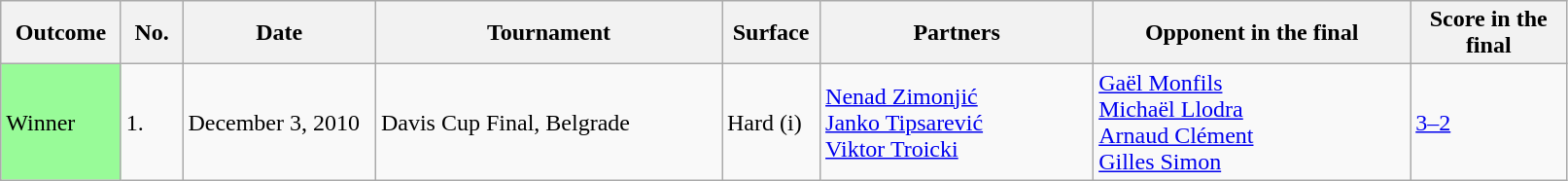<table class="sortable wikitable">
<tr>
<th width=75>Outcome</th>
<th width=35>No.</th>
<th width=125>Date</th>
<th width=230>Tournament</th>
<th width=60>Surface</th>
<th width=180>Partners</th>
<th width=210>Opponent in the final</th>
<th width=100>Score in the final</th>
</tr>
<tr>
<td bgcolor=98FB98>Winner</td>
<td>1.</td>
<td>December 3, 2010</td>
<td>Davis Cup Final, Belgrade</td>
<td>Hard (i)</td>
<td> <a href='#'>Nenad Zimonjić</a><br> <a href='#'>Janko Tipsarević</a><br> <a href='#'>Viktor Troicki</a></td>
<td> <a href='#'>Gaël Monfils</a> <br>  <a href='#'>Michaël Llodra</a> <br>  <a href='#'>Arnaud Clément</a> <br>  <a href='#'>Gilles Simon</a></td>
<td><a href='#'>3–2</a></td>
</tr>
</table>
